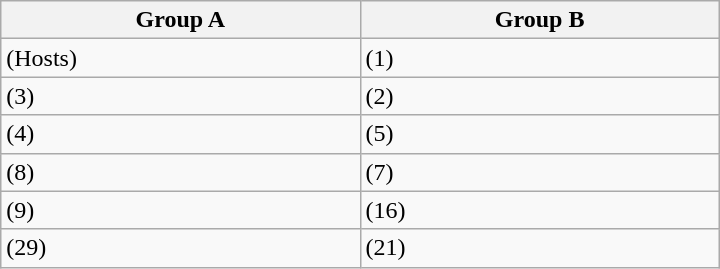<table class="wikitable" width=480>
<tr>
<th>Group A</th>
<th>Group B</th>
</tr>
<tr>
<td> (Hosts)</td>
<td> (1)</td>
</tr>
<tr>
<td> (3)</td>
<td> (2)</td>
</tr>
<tr>
<td> (4)</td>
<td> (5)</td>
</tr>
<tr>
<td> (8)</td>
<td> (7)</td>
</tr>
<tr>
<td> (9)</td>
<td> (16)</td>
</tr>
<tr>
<td> (29)</td>
<td> (21)</td>
</tr>
</table>
